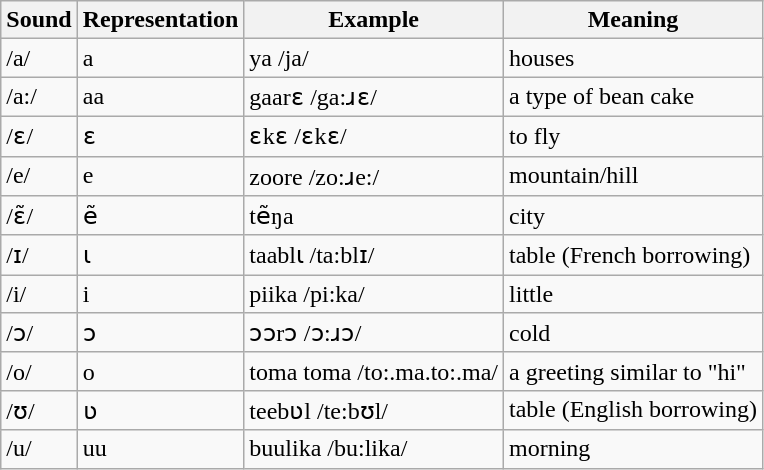<table class="wikitable">
<tr>
<th>Sound</th>
<th>Representation</th>
<th>Example</th>
<th>Meaning</th>
</tr>
<tr>
<td>/a/</td>
<td>a</td>
<td>ya /ja/</td>
<td>houses</td>
</tr>
<tr>
<td>/a:/</td>
<td>aa</td>
<td>gaarɛ /ga:ɹɛ/</td>
<td>a type of bean cake</td>
</tr>
<tr>
<td>/ɛ/</td>
<td>ɛ</td>
<td>ɛkɛ /ɛkɛ/</td>
<td>to fly</td>
</tr>
<tr>
<td>/e/</td>
<td>e</td>
<td>zoore /zo:ɹe:/</td>
<td>mountain/hill</td>
</tr>
<tr>
<td>/ɛ̃/</td>
<td>ẽ</td>
<td>tẽŋa</td>
<td>city</td>
</tr>
<tr>
<td>/ɪ/</td>
<td>ɩ</td>
<td>taablɩ /ta:blɪ/</td>
<td>table (French borrowing)</td>
</tr>
<tr>
<td>/i/</td>
<td>i</td>
<td>piika /pi:ka/</td>
<td>little</td>
</tr>
<tr>
<td>/ɔ/</td>
<td>ɔ</td>
<td>ɔɔrɔ /ɔ:ɹɔ/</td>
<td>cold</td>
</tr>
<tr>
<td>/o/</td>
<td>o</td>
<td>toma toma /to:.ma.to:.ma/</td>
<td>a greeting similar to "hi"</td>
</tr>
<tr>
<td>/ʊ/</td>
<td>ʋ</td>
<td>teebʋl /te:bʊl/</td>
<td>table (English borrowing)</td>
</tr>
<tr>
<td>/u/</td>
<td>uu</td>
<td>buulika /bu:lika/</td>
<td>morning</td>
</tr>
</table>
